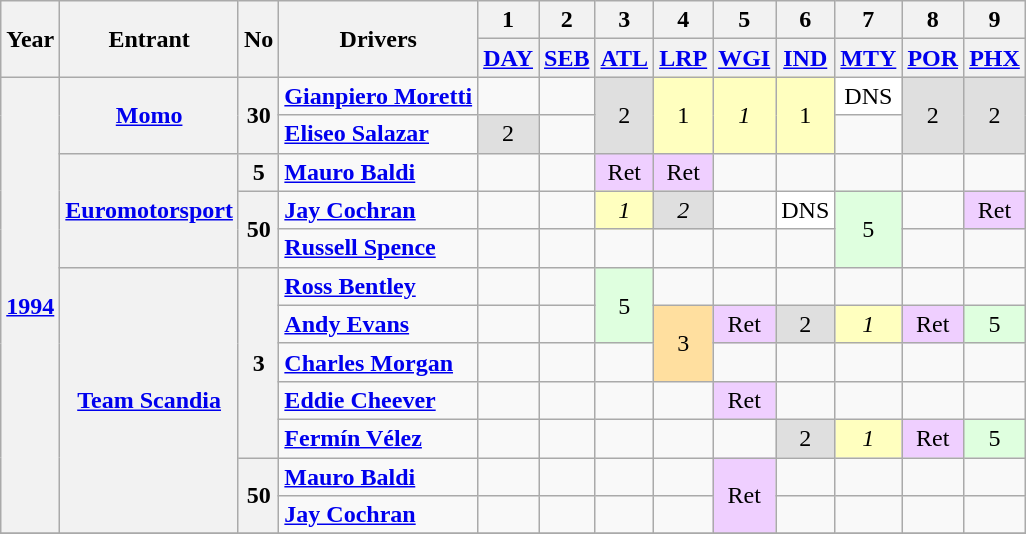<table class="wikitable">
<tr>
<th rowspan="2">Year</th>
<th rowspan="2">Entrant</th>
<th rowspan="2">No</th>
<th rowspan="2">Drivers</th>
<th>1</th>
<th>2</th>
<th>3</th>
<th>4</th>
<th>5</th>
<th>6</th>
<th>7</th>
<th>8</th>
<th>9</th>
</tr>
<tr>
<th><a href='#'>DAY</a></th>
<th><a href='#'>SEB</a></th>
<th><a href='#'>ATL</a></th>
<th><a href='#'>LRP</a></th>
<th><a href='#'>WGI</a></th>
<th><a href='#'>IND</a></th>
<th><a href='#'>MTY</a></th>
<th><a href='#'>POR</a></th>
<th><a href='#'>PHX</a></th>
</tr>
<tr>
<th rowspan="12"><a href='#'>1994</a></th>
<th rowspan="2"><a href='#'>Momo</a></th>
<th rowspan="2">30</th>
<td align="left"> <strong><a href='#'>Gianpiero Moretti</a></strong></td>
<td></td>
<td></td>
<td rowspan="2" align="center" style="background:#DFDFDF;">2</td>
<td rowspan="2" align="center" style="background:#FFFFBF;">1</td>
<td rowspan="2" align="center" style="background:#FFFFBF;"><em>1</em></td>
<td rowspan="2" align="center" style="background:#FFFFBF;">1</td>
<td align="center" style="background:#FFFFFF;">DNS</td>
<td rowspan="2" align="center" style="background:#DFDFDF;">2</td>
<td rowspan="2" align="center" style="background:#DFDFDF;">2</td>
</tr>
<tr>
<td align="left"> <strong><a href='#'>Eliseo Salazar</a></strong></td>
<td align="center" style="background:#DFDFDF;">2</td>
</tr>
<tr>
<th rowspan="3"><a href='#'>Euromotorsport</a></th>
<th>5</th>
<td align="left"> <strong><a href='#'>Mauro Baldi</a></strong></td>
<td></td>
<td></td>
<td align="center" style="background:#EFCFFF;">Ret</td>
<td align="center" style="background:#EFCFFF;">Ret</td>
<td></td>
<td></td>
<td></td>
<td></td>
<td></td>
</tr>
<tr>
<th rowspan="2">50</th>
<td align="left"> <strong><a href='#'>Jay Cochran</a></strong></td>
<td></td>
<td></td>
<td align="center" style="background:#FFFFBF;"><em>1</em></td>
<td align="center" style="background:#DFDFDF;"><em>2</em></td>
<td></td>
<td align="center" style="background:#FFFFFF;">DNS</td>
<td rowspan="2" align="center" style="background:#DFFFDF;">5</td>
<td></td>
<td align="center" style="background:#EFCFFF;">Ret</td>
</tr>
<tr>
<td align="left"> <strong><a href='#'>Russell Spence</a></strong></td>
<td></td>
<td></td>
<td></td>
<td></td>
<td></td>
<td></td>
<td></td>
<td></td>
</tr>
<tr>
<th rowspan="7"><a href='#'>Team Scandia</a></th>
<th rowspan="5">3</th>
<td align="left"> <strong><a href='#'>Ross Bentley</a></strong></td>
<td></td>
<td></td>
<td rowspan="2" align="center" style="background:#DFFFDF;">5</td>
<td></td>
<td></td>
<td></td>
<td></td>
<td></td>
<td></td>
</tr>
<tr>
<td align="left"> <strong><a href='#'>Andy Evans</a></strong></td>
<td></td>
<td></td>
<td rowspan="2" align="center" style="background:#FFDF9F;">3</td>
<td align="center" style="background:#EFCFFF;">Ret</td>
<td align="center" style="background:#DFDFDF;">2</td>
<td align="center" style="background:#FFFFBF;"><em>1</em></td>
<td align="center" style="background:#EFCFFF;">Ret</td>
<td align="center" style="background:#DFFFDF;">5</td>
</tr>
<tr>
<td align="left"> <strong><a href='#'>Charles Morgan</a></strong></td>
<td></td>
<td></td>
<td></td>
<td></td>
<td></td>
<td></td>
<td></td>
<td></td>
</tr>
<tr>
<td align="left"> <strong><a href='#'>Eddie Cheever</a></strong></td>
<td></td>
<td></td>
<td></td>
<td></td>
<td align="center" style="background:#EFCFFF;">Ret</td>
<td></td>
<td></td>
<td></td>
<td></td>
</tr>
<tr>
<td align="left"> <strong><a href='#'>Fermín Vélez</a></strong></td>
<td></td>
<td></td>
<td></td>
<td></td>
<td></td>
<td align="center" style="background:#DFDFDF;">2</td>
<td align="center" style="background:#FFFFBF;"><em>1</em></td>
<td align="center" style="background:#EFCFFF;">Ret</td>
<td align="center" style="background:#DFFFDF;">5</td>
</tr>
<tr>
<th rowspan="2">50</th>
<td align="left"> <strong><a href='#'>Mauro Baldi</a></strong></td>
<td></td>
<td></td>
<td></td>
<td></td>
<td rowspan="2" align="center" style="background:#EFCFFF;">Ret</td>
<td></td>
<td></td>
<td></td>
<td></td>
</tr>
<tr>
<td align="left"> <strong><a href='#'>Jay Cochran</a></strong></td>
<td></td>
<td></td>
<td></td>
<td></td>
<td></td>
<td></td>
<td></td>
<td></td>
</tr>
<tr>
</tr>
</table>
